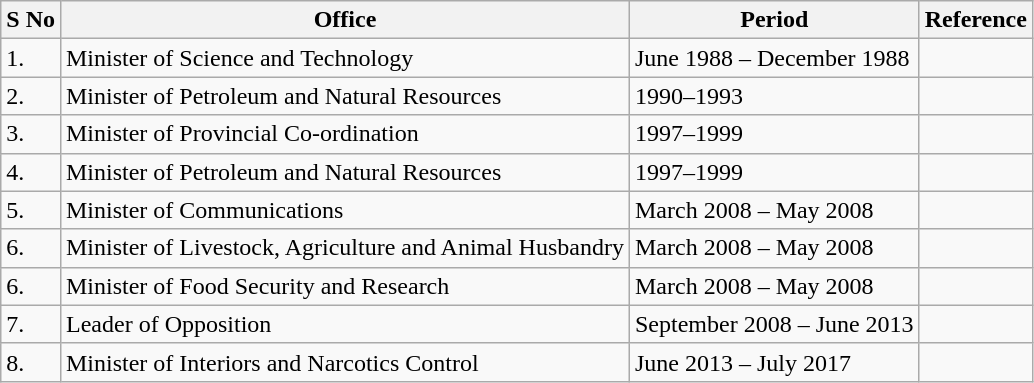<table class="wikitable">
<tr>
<th>S No</th>
<th>Office</th>
<th>Period</th>
<th>Reference</th>
</tr>
<tr>
<td>1.</td>
<td>Minister of Science and Technology</td>
<td>June 1988 – December 1988</td>
<td></td>
</tr>
<tr>
<td>2.</td>
<td>Minister of Petroleum and Natural Resources</td>
<td>1990–1993</td>
<td></td>
</tr>
<tr>
<td>3.</td>
<td>Minister of Provincial Co-ordination</td>
<td>1997–1999</td>
<td></td>
</tr>
<tr>
<td>4.</td>
<td>Minister of Petroleum and Natural Resources</td>
<td>1997–1999</td>
<td></td>
</tr>
<tr>
<td>5.</td>
<td>Minister of Communications</td>
<td>March 2008 – May 2008</td>
<td></td>
</tr>
<tr>
<td>6.</td>
<td>Minister of Livestock, Agriculture and Animal Husbandry</td>
<td>March 2008 – May 2008</td>
<td></td>
</tr>
<tr>
<td>6.</td>
<td>Minister of Food Security and Research</td>
<td>March 2008 – May 2008</td>
<td></td>
</tr>
<tr>
<td>7.</td>
<td>Leader of Opposition</td>
<td>September 2008 – June 2013</td>
<td></td>
</tr>
<tr>
<td>8.</td>
<td>Minister of Interiors and Narcotics Control</td>
<td>June 2013 – July 2017</td>
<td></td>
</tr>
</table>
